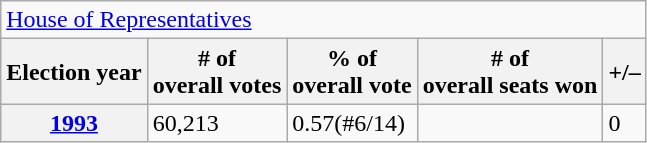<table class=wikitable>
<tr>
<td colspan=5><a href='#'>House of Representatives</a></td>
</tr>
<tr>
<th>Election year</th>
<th># of<br>overall votes</th>
<th>% of<br>overall vote</th>
<th># of<br>overall seats won</th>
<th>+/–</th>
</tr>
<tr>
<th><a href='#'>1993</a></th>
<td>60,213</td>
<td>0.57(#6/14)</td>
<td></td>
<td> 0</td>
</tr>
</table>
